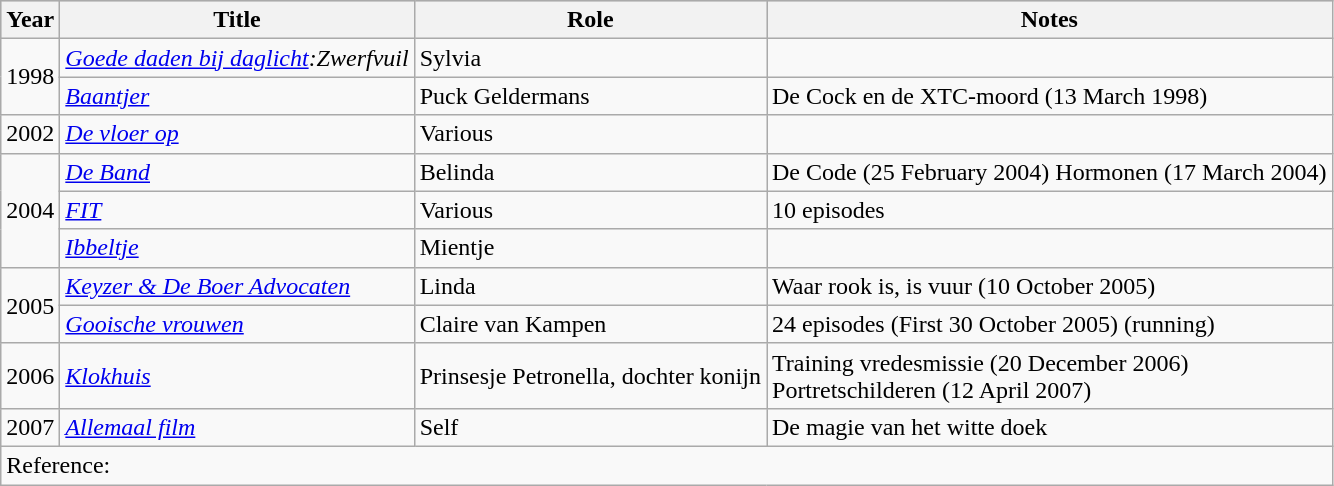<table class="wikitable">
<tr bgcolor="#CCCCCC" align="left">
<th>Year</th>
<th>Title</th>
<th>Role</th>
<th>Notes</th>
</tr>
<tr>
<td rowspan="2">1998</td>
<td><em><a href='#'>Goede daden bij daglicht</a>:Zwerfvuil</em></td>
<td>Sylvia</td>
<td></td>
</tr>
<tr>
<td><em><a href='#'>Baantjer</a></em></td>
<td>Puck Geldermans</td>
<td>De Cock en de XTC-moord (13 March 1998)</td>
</tr>
<tr>
<td rowspan="1">2002</td>
<td><em><a href='#'>De vloer op</a></em></td>
<td>Various</td>
<td></td>
</tr>
<tr>
<td rowspan="3">2004</td>
<td><em><a href='#'>De Band</a></em></td>
<td>Belinda</td>
<td>De Code (25 February 2004) Hormonen (17 March 2004)</td>
</tr>
<tr>
<td><em><a href='#'>FIT</a></em></td>
<td>Various</td>
<td>10 episodes</td>
</tr>
<tr>
<td><em><a href='#'>Ibbeltje</a></em></td>
<td>Mientje</td>
<td></td>
</tr>
<tr>
<td rowspan="2">2005</td>
<td><em><a href='#'>Keyzer & De Boer Advocaten</a></em></td>
<td>Linda</td>
<td>Waar rook is, is vuur (10 October 2005)</td>
</tr>
<tr>
<td><em><a href='#'>Gooische vrouwen</a></em></td>
<td>Claire van Kampen</td>
<td>24 episodes (First 30 October 2005) (running)</td>
</tr>
<tr>
<td rowspan="1">2006</td>
<td><em><a href='#'>Klokhuis</a></em></td>
<td>Prinsesje Petronella, dochter konijn</td>
<td>Training vredesmissie (20 December 2006) <br> Portretschilderen (12 April 2007)</td>
</tr>
<tr>
<td rowspan="1">2007</td>
<td><em><a href='#'>Allemaal film</a></em></td>
<td>Self</td>
<td>De magie van het witte doek</td>
</tr>
<tr>
<td colspan="5" style="text-align: left">Reference:</td>
</tr>
</table>
